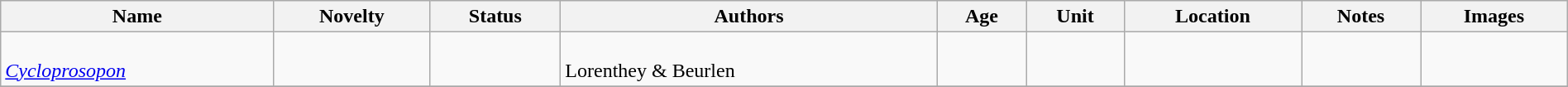<table class="wikitable sortable" align="center" width="100%">
<tr>
<th>Name</th>
<th>Novelty</th>
<th>Status</th>
<th>Authors</th>
<th>Age</th>
<th>Unit</th>
<th>Location</th>
<th>Notes</th>
<th>Images</th>
</tr>
<tr>
<td><br><em><a href='#'>Cycloprosopon</a></em></td>
<td></td>
<td></td>
<td><br>Lorenthey & Beurlen</td>
<td></td>
<td></td>
<td></td>
<td></td>
<td></td>
</tr>
<tr>
</tr>
</table>
